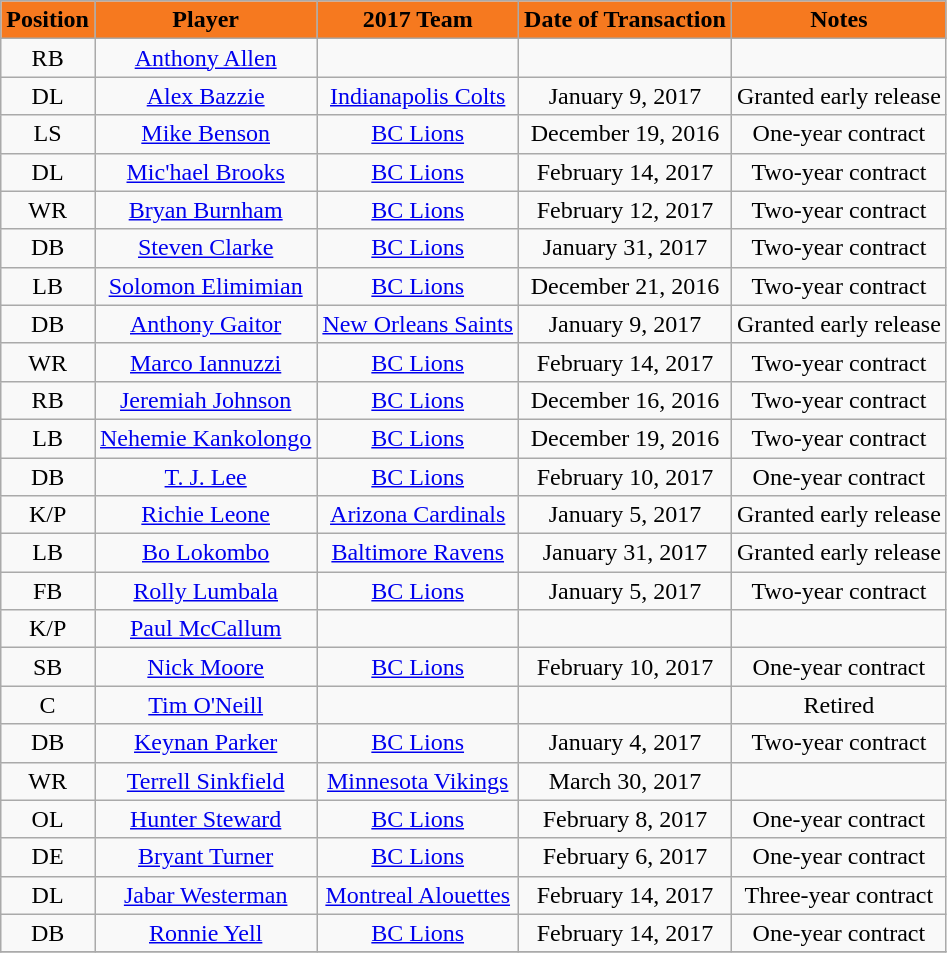<table class="wikitable sortable">
<tr>
<th style="background:#F6791F;color:black;">Position</th>
<th style="background:#F6791F;color:black;">Player</th>
<th style="background:#F6791F;color:black;">2017 Team</th>
<th style="background:#F6791F;color:black;">Date of Transaction</th>
<th style="background:#F6791F;color:black;">Notes</th>
</tr>
<tr align="center">
<td align=center>RB</td>
<td><a href='#'>Anthony Allen</a></td>
<td></td>
<td></td>
<td></td>
</tr>
<tr align="center">
<td align=center>DL</td>
<td><a href='#'>Alex Bazzie</a></td>
<td><a href='#'>Indianapolis Colts</a></td>
<td>January 9, 2017</td>
<td>Granted early release</td>
</tr>
<tr align="center">
<td align=center>LS</td>
<td><a href='#'>Mike Benson</a></td>
<td><a href='#'>BC Lions</a></td>
<td>December 19, 2016</td>
<td>One-year contract</td>
</tr>
<tr align="center">
<td align=center>DL</td>
<td><a href='#'>Mic'hael Brooks</a></td>
<td><a href='#'>BC Lions</a></td>
<td>February 14, 2017</td>
<td>Two-year contract</td>
</tr>
<tr align="center">
<td align=center>WR</td>
<td><a href='#'>Bryan Burnham</a></td>
<td><a href='#'>BC Lions</a></td>
<td>February 12, 2017</td>
<td>Two-year contract</td>
</tr>
<tr align="center">
<td align=center>DB</td>
<td><a href='#'>Steven Clarke</a></td>
<td><a href='#'>BC Lions</a></td>
<td>January 31, 2017</td>
<td>Two-year contract</td>
</tr>
<tr align="center">
<td align=center>LB</td>
<td><a href='#'>Solomon Elimimian</a></td>
<td><a href='#'>BC Lions</a></td>
<td>December 21, 2016</td>
<td>Two-year contract</td>
</tr>
<tr align="center">
<td align=center>DB</td>
<td><a href='#'>Anthony Gaitor</a></td>
<td><a href='#'>New Orleans Saints</a></td>
<td>January 9, 2017</td>
<td>Granted early release</td>
</tr>
<tr align="center">
<td align=center>WR</td>
<td><a href='#'>Marco Iannuzzi</a></td>
<td><a href='#'>BC Lions</a></td>
<td>February 14, 2017</td>
<td>Two-year contract</td>
</tr>
<tr align="center">
<td align=center>RB</td>
<td><a href='#'>Jeremiah Johnson</a></td>
<td><a href='#'>BC Lions</a></td>
<td>December 16, 2016</td>
<td>Two-year contract</td>
</tr>
<tr align="center">
<td align=center>LB</td>
<td><a href='#'>Nehemie Kankolongo</a></td>
<td><a href='#'>BC Lions</a></td>
<td>December 19, 2016</td>
<td>Two-year contract</td>
</tr>
<tr align="center">
<td align=center>DB</td>
<td><a href='#'>T. J. Lee</a></td>
<td><a href='#'>BC Lions</a></td>
<td>February 10, 2017</td>
<td>One-year contract</td>
</tr>
<tr align="center">
<td align=center>K/P</td>
<td><a href='#'>Richie Leone</a></td>
<td><a href='#'>Arizona Cardinals</a></td>
<td>January 5, 2017</td>
<td>Granted early release</td>
</tr>
<tr align="center">
<td align=center>LB</td>
<td><a href='#'>Bo Lokombo</a></td>
<td><a href='#'>Baltimore Ravens</a></td>
<td>January 31, 2017</td>
<td>Granted early release</td>
</tr>
<tr align="center">
<td align=center>FB</td>
<td><a href='#'>Rolly Lumbala</a></td>
<td><a href='#'>BC Lions</a></td>
<td>January 5, 2017</td>
<td>Two-year contract</td>
</tr>
<tr align="center">
<td align=center>K/P</td>
<td><a href='#'>Paul McCallum</a></td>
<td></td>
<td></td>
<td></td>
</tr>
<tr align="center">
<td align=center>SB</td>
<td><a href='#'>Nick Moore</a></td>
<td><a href='#'>BC Lions</a></td>
<td>February 10, 2017</td>
<td>One-year contract</td>
</tr>
<tr align="center">
<td align=center>C</td>
<td><a href='#'>Tim O'Neill</a></td>
<td></td>
<td></td>
<td>Retired</td>
</tr>
<tr align="center">
<td align=center>DB</td>
<td><a href='#'>Keynan Parker</a></td>
<td><a href='#'>BC Lions</a></td>
<td>January 4, 2017</td>
<td>Two-year contract</td>
</tr>
<tr align="center">
<td align=center>WR</td>
<td><a href='#'>Terrell Sinkfield</a></td>
<td><a href='#'>Minnesota Vikings</a></td>
<td>March 30, 2017</td>
<td></td>
</tr>
<tr align="center">
<td align=center>OL</td>
<td><a href='#'>Hunter Steward</a></td>
<td><a href='#'>BC Lions</a></td>
<td>February 8, 2017</td>
<td>One-year contract</td>
</tr>
<tr align="center">
<td align=center>DE</td>
<td><a href='#'>Bryant Turner</a></td>
<td><a href='#'>BC Lions</a></td>
<td>February 6, 2017</td>
<td>One-year contract</td>
</tr>
<tr align="center">
<td align=center>DL</td>
<td><a href='#'>Jabar Westerman</a></td>
<td><a href='#'>Montreal Alouettes</a></td>
<td>February 14, 2017</td>
<td>Three-year contract</td>
</tr>
<tr align="center">
<td align=center>DB</td>
<td><a href='#'>Ronnie Yell</a></td>
<td><a href='#'>BC Lions</a></td>
<td>February 14, 2017</td>
<td>One-year contract</td>
</tr>
<tr>
</tr>
</table>
